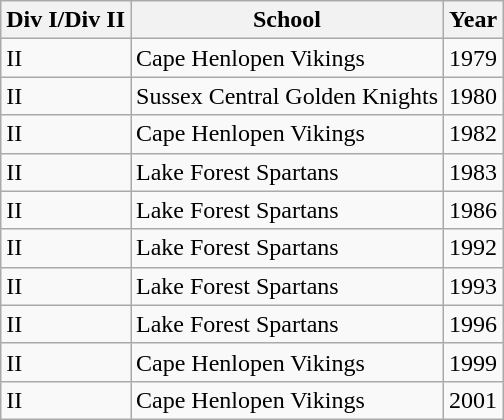<table class="wikitable" style="float:left;">
<tr style="white-space:nowrap;">
<th>Div I/Div II</th>
<th>School</th>
<th>Year</th>
</tr>
<tr>
<td>II</td>
<td>Cape Henlopen Vikings</td>
<td>1979</td>
</tr>
<tr>
<td>II</td>
<td>Sussex Central Golden Knights</td>
<td>1980</td>
</tr>
<tr>
<td>II</td>
<td>Cape Henlopen Vikings</td>
<td>1982</td>
</tr>
<tr>
<td>II</td>
<td>Lake Forest Spartans</td>
<td>1983</td>
</tr>
<tr>
<td>II</td>
<td>Lake Forest Spartans</td>
<td>1986</td>
</tr>
<tr>
<td>II</td>
<td>Lake Forest Spartans</td>
<td>1992</td>
</tr>
<tr>
<td>II</td>
<td>Lake Forest Spartans</td>
<td>1993</td>
</tr>
<tr>
<td>II</td>
<td>Lake Forest Spartans</td>
<td>1996</td>
</tr>
<tr>
<td>II</td>
<td>Cape Henlopen Vikings</td>
<td>1999</td>
</tr>
<tr>
<td>II</td>
<td>Cape Henlopen Vikings</td>
<td>2001</td>
</tr>
</table>
